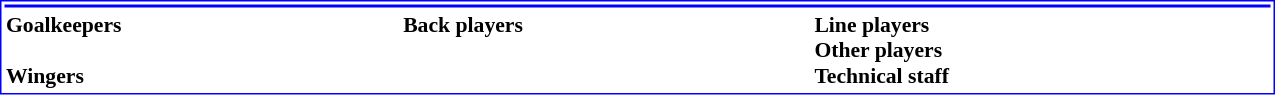<table class="toccolours" style="border:blue solid 1px; background: #FFFFFF; font-size: 95%; width:850px">
<tr>
<th colspan=5 style="background-color:blue;"></th>
</tr>
<tr>
<td style="font-size: 95%;" valign="top"><strong>Goalkeepers</strong><br>
<br><strong>Wingers</strong>


</td>
<td style="font-size: 95%;" valign="top"><strong>Back players</strong><br>





</td>
<td style="font-size: 95%;" valign="top"><strong>Line players</strong><br>

<strong>Other players</strong>

<br><strong>Technical staff</strong>
</td>
</tr>
</table>
